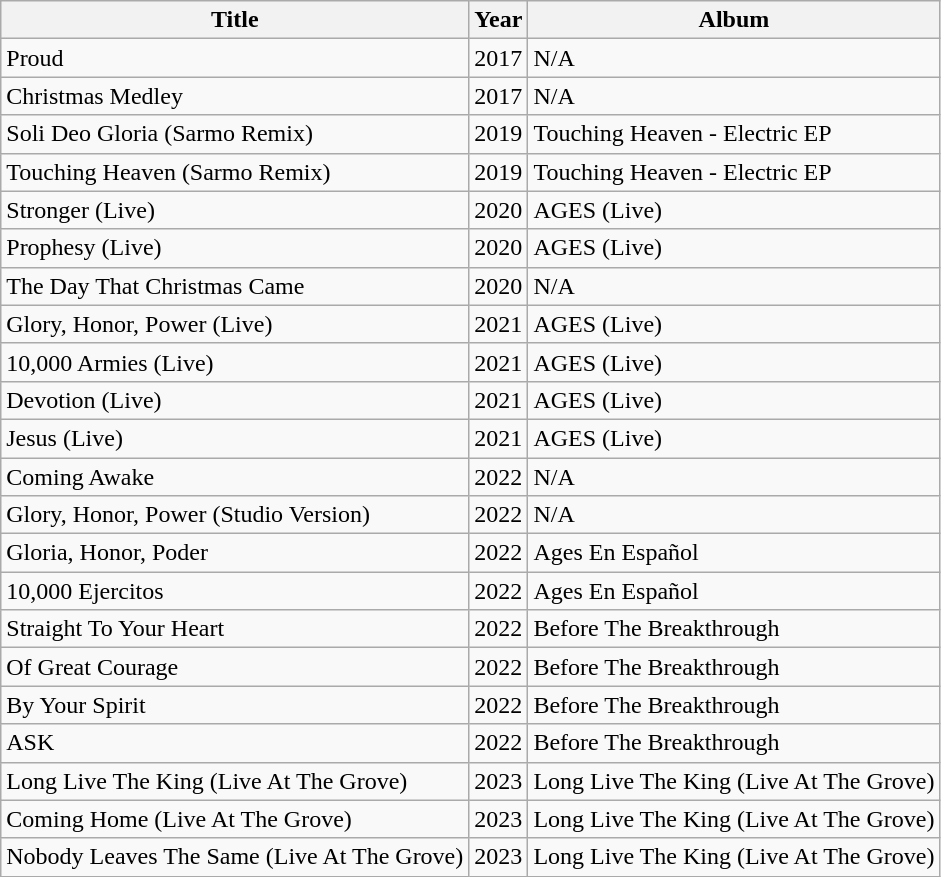<table class="wikitable">
<tr>
<th>Title</th>
<th>Year</th>
<th>Album</th>
</tr>
<tr>
<td>Proud</td>
<td>2017</td>
<td>N/A</td>
</tr>
<tr>
<td>Christmas Medley</td>
<td>2017</td>
<td>N/A</td>
</tr>
<tr>
<td>Soli Deo Gloria (Sarmo Remix)</td>
<td>2019</td>
<td>Touching Heaven - Electric EP</td>
</tr>
<tr>
<td>Touching Heaven (Sarmo Remix)</td>
<td>2019</td>
<td>Touching Heaven - Electric EP</td>
</tr>
<tr>
<td>Stronger (Live)</td>
<td>2020</td>
<td>AGES (Live)</td>
</tr>
<tr>
<td>Prophesy (Live)</td>
<td>2020</td>
<td>AGES (Live)</td>
</tr>
<tr>
<td>The Day That Christmas Came</td>
<td>2020</td>
<td>N/A</td>
</tr>
<tr>
<td>Glory, Honor, Power (Live)</td>
<td>2021</td>
<td>AGES (Live)</td>
</tr>
<tr>
<td>10,000 Armies (Live)</td>
<td>2021</td>
<td>AGES (Live)</td>
</tr>
<tr>
<td>Devotion (Live)</td>
<td>2021</td>
<td>AGES (Live)</td>
</tr>
<tr>
<td>Jesus (Live)</td>
<td>2021</td>
<td>AGES (Live)</td>
</tr>
<tr>
<td>Coming Awake</td>
<td>2022</td>
<td>N/A</td>
</tr>
<tr>
<td>Glory, Honor, Power (Studio Version)</td>
<td>2022</td>
<td>N/A</td>
</tr>
<tr>
<td>Gloria, Honor, Poder</td>
<td>2022</td>
<td>Ages En Español</td>
</tr>
<tr>
<td>10,000 Ejercitos</td>
<td>2022</td>
<td>Ages En Español</td>
</tr>
<tr>
<td>Straight To Your Heart</td>
<td>2022</td>
<td>Before The Breakthrough</td>
</tr>
<tr>
<td>Of Great Courage</td>
<td>2022</td>
<td>Before The Breakthrough</td>
</tr>
<tr>
<td>By Your Spirit</td>
<td>2022</td>
<td>Before The Breakthrough</td>
</tr>
<tr>
<td>ASK</td>
<td>2022</td>
<td>Before The Breakthrough</td>
</tr>
<tr>
<td>Long Live The King (Live At The Grove)</td>
<td>2023</td>
<td>Long Live The King (Live At The Grove)</td>
</tr>
<tr>
<td>Coming Home (Live At The Grove)</td>
<td>2023</td>
<td>Long Live The King (Live At The Grove)</td>
</tr>
<tr>
<td>Nobody Leaves The Same (Live At The Grove)</td>
<td>2023</td>
<td>Long Live The King (Live At The Grove)</td>
</tr>
</table>
